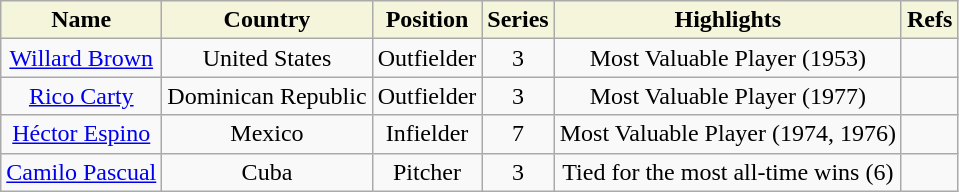<table class="wikitable">
<tr>
<th style="background:#F5F5DC;">Name</th>
<th style="background:#F5F5DC;">Country</th>
<th style="background:#F5F5DC;">Position</th>
<th style="background:#F5F5DC;">Series</th>
<th style="background:#F5F5DC;">Highlights</th>
<th style="background:#F5F5DC;">Refs</th>
</tr>
<tr align=center>
<td><a href='#'>Willard Brown</a></td>
<td> United States</td>
<td>Outfielder</td>
<td>3</td>
<td>Most Valuable Player (1953)</td>
<td></td>
</tr>
<tr align=center>
<td><a href='#'>Rico Carty</a></td>
<td> Dominican Republic</td>
<td>Outfielder</td>
<td>3</td>
<td>Most Valuable Player  (1977)</td>
<td></td>
</tr>
<tr align=center>
<td><a href='#'>Héctor Espino</a></td>
<td> Mexico</td>
<td>Infielder</td>
<td>7</td>
<td>Most Valuable Player  (1974, 1976)</td>
<td></td>
</tr>
<tr align=center>
<td><a href='#'>Camilo Pascual</a></td>
<td> Cuba</td>
<td>Pitcher</td>
<td>3</td>
<td>Tied for the most all-time wins (6)</td>
<td></td>
</tr>
</table>
